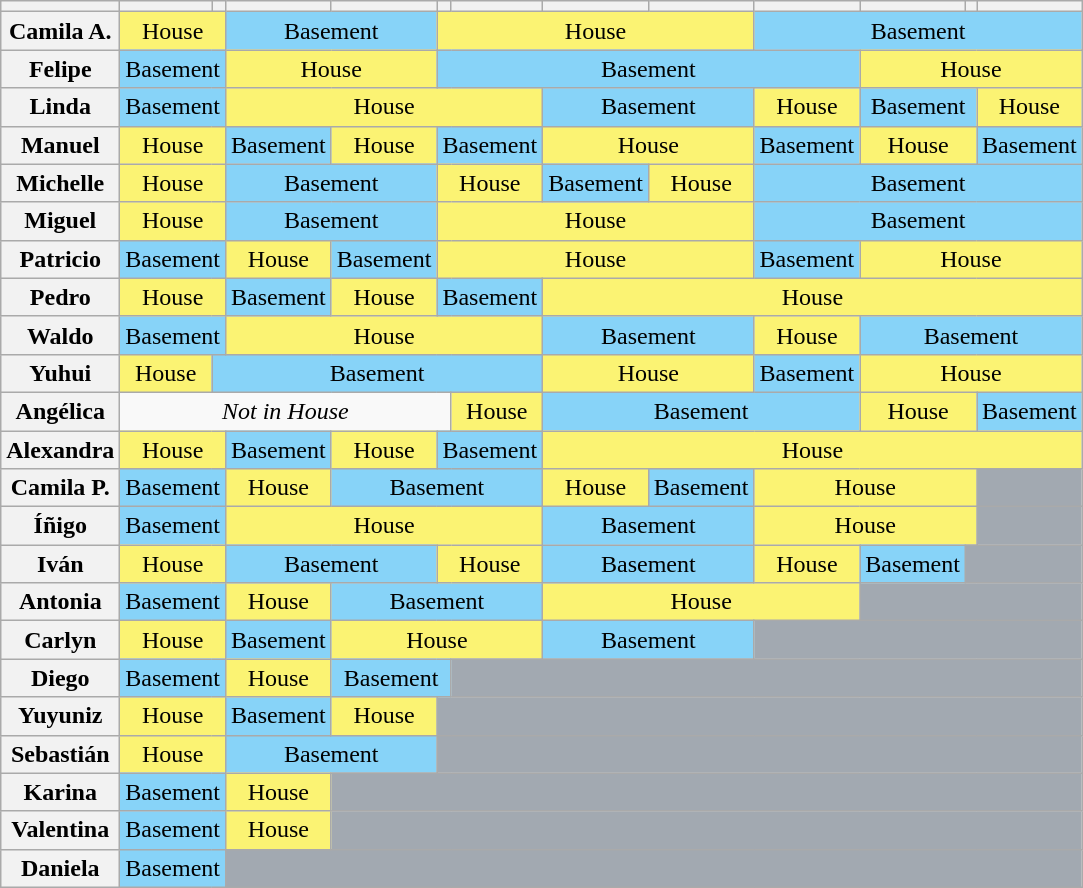<table class="wikitable" style="text-align:center;">
<tr>
<th></th>
<th></th>
<th></th>
<th></th>
<th></th>
<th></th>
<th></th>
<th></th>
<th></th>
<th></th>
<th></th>
<th></th>
<th></th>
</tr>
<tr>
<th>Camila A.</th>
<td colspan="2" style="background:#FBF373;">House</td>
<td colspan="2" style="background:#87D3F8;">Basement</td>
<td colspan="4" style="background:#FBF373;">House</td>
<td colspan="4" style="background:#87D3F8;">Basement</td>
</tr>
<tr>
<th>Felipe</th>
<td colspan="2" style="background:#87D3F8;">Basement</td>
<td colspan="2" style="background:#FBF373;">House</td>
<td colspan="5" style="background:#87D3F8;">Basement</td>
<td colspan="3" style="background:#FBF373;">House</td>
</tr>
<tr>
<th>Linda</th>
<td colspan="2" style="background:#87D3F8;">Basement</td>
<td colspan="4" style="background:#FBF373;">House</td>
<td colspan="2" style="background:#87D3F8;">Basement</td>
<td style="background:#FBF373;">House</td>
<td colspan="2" style="background:#87D3F8;">Basement</td>
<td style="background:#FBF373;">House</td>
</tr>
<tr>
<th>Manuel</th>
<td colspan="2" style="background:#FBF373;">House</td>
<td style="background:#87D3F8;">Basement</td>
<td style="background:#FBF373;">House</td>
<td colspan="2" style="background:#87D3F8;">Basement</td>
<td colspan="2" style="background:#FBF373;">House</td>
<td style="background:#87D3F8;">Basement</td>
<td colspan="2" style="background:#FBF373;">House</td>
<td style="background:#87D3F8;">Basement</td>
</tr>
<tr>
<th>Michelle</th>
<td colspan="2" style="background:#FBF373;">House</td>
<td colspan="2" style="background:#87D3F8;">Basement</td>
<td colspan="2" style="background:#FBF373;">House</td>
<td style="background:#87D3F8;">Basement</td>
<td style="background:#FBF373;">House</td>
<td colspan="4" style="background:#87D3F8;">Basement</td>
</tr>
<tr>
<th>Miguel</th>
<td colspan="2" style="background:#FBF373;">House</td>
<td colspan="2" style="background:#87D3F8;">Basement</td>
<td colspan="4" style="background:#FBF373;">House</td>
<td colspan="4" style="background:#87D3F8;">Basement</td>
</tr>
<tr>
<th>Patricio</th>
<td colspan="2" style="background:#87D3F8;">Basement</td>
<td style="background:#FBF373;">House</td>
<td style="background:#87D3F8;">Basement</td>
<td colspan="4" style="background:#FBF373;">House</td>
<td style="background:#87D3F8;">Basement</td>
<td colspan="3" style="background:#FBF373;">House</td>
</tr>
<tr>
<th>Pedro</th>
<td colspan="2" style="background:#FBF373;">House</td>
<td style="background:#87D3F8;">Basement</td>
<td style="background:#FBF373;">House</td>
<td colspan="2" style="background:#87D3F8;">Basement</td>
<td colspan="6" style="background:#FBF373;">House</td>
</tr>
<tr>
<th>Waldo</th>
<td colspan="2" style="background:#87D3F8;">Basement</td>
<td colspan="4" style="background:#FBF373;">House</td>
<td colspan="2" style="background:#87D3F8;">Basement</td>
<td style="background:#FBF373;">House</td>
<td colspan="3" style="background:#87D3F8;">Basement</td>
</tr>
<tr>
<th>Yuhui</th>
<td style="background:#FBF373;">House</td>
<td colspan="5" style="background:#87D3F8;">Basement</td>
<td colspan="2" style="background:#FBF373;">House</td>
<td style="background:#87D3F8;">Basement</td>
<td colspan="3" style="background:#FBF373;">House</td>
</tr>
<tr>
<th>Angélica</th>
<td colspan="5"><em>Not in House</em></td>
<td style="background:#FBF373;">House</td>
<td colspan="3" style="background:#87D3F8;">Basement</td>
<td colspan="2" style="background:#FBF373;">House</td>
<td style="background:#87D3F8;">Basement</td>
</tr>
<tr>
<th>Alexandra</th>
<td colspan="2" style="background:#FBF373;">House</td>
<td style="background:#87D3F8;">Basement</td>
<td style="background:#FBF373;">House</td>
<td colspan="2" style="background:#87D3F8;">Basement</td>
<td colspan="6" style="background:#FBF373;">House</td>
</tr>
<tr>
<th>Camila P.</th>
<td colspan="2" style="background:#87D3F8;">Basement</td>
<td style="background:#FBF373;">House</td>
<td colspan="3" style="background:#87D3F8;">Basement</td>
<td style="background:#FBF373;">House</td>
<td style="background:#87D3F8;">Basement</td>
<td colspan="3" style="background:#FBF373;">House</td>
<td style="background:#A2A9B1;"></td>
</tr>
<tr>
<th>Íñigo</th>
<td colspan="2" style="background:#87D3F8;">Basement</td>
<td colspan="4" style="background:#FBF373;">House</td>
<td colspan="2" style="background:#87D3F8;">Basement</td>
<td colspan="3" style="background:#FBF373;">House</td>
<td style="background:#A2A9B1;"></td>
</tr>
<tr>
<th>Iván</th>
<td colspan="2" style="background:#FBF373;">House</td>
<td colspan="2" style="background:#87D3F8;">Basement</td>
<td colspan="2" style="background:#FBF373;">House</td>
<td colspan="2" style="background:#87D3F8;">Basement</td>
<td style="background:#FBF373;">House</td>
<td style="background:#87D3F8;">Basement</td>
<td colspan="2" style="background:#A2A9B1;"></td>
</tr>
<tr>
<th>Antonia</th>
<td colspan="2" style="background:#87D3F8;">Basement</td>
<td style="background:#FBF373;">House</td>
<td colspan="3" style="background:#87D3F8;">Basement</td>
<td colspan="3" style="background:#FBF373;">House</td>
<td colspan="3" style="background:#A2A9B1;"></td>
</tr>
<tr>
<th>Carlyn</th>
<td colspan="2" style="background:#FBF373;">House</td>
<td style="background:#87D3F8;">Basement</td>
<td colspan="3" style="background:#FBF373;">House</td>
<td colspan="2" style="background:#87D3F8;">Basement</td>
<td colspan="4" style="background:#A2A9B1;"></td>
</tr>
<tr>
<th>Diego</th>
<td colspan="2" style="background:#87D3F8;">Basement</td>
<td style="background:#FBF373;">House</td>
<td colspan="2" style="background:#87D3F8;">Basement</td>
<td colspan="7" style="background:#A2A9B1;"></td>
</tr>
<tr>
<th>Yuyuniz</th>
<td colspan="2" style="background:#FBF373;">House</td>
<td style="background:#87D3F8;">Basement</td>
<td style="background:#FBF373;">House</td>
<td colspan="8" style="background:#A2A9B1;"></td>
</tr>
<tr>
<th>Sebastián</th>
<td colspan="2" style="background:#FBF373;">House</td>
<td colspan="2" style="background:#87D3F8;">Basement</td>
<td colspan="8" style="background:#A2A9B1;"></td>
</tr>
<tr>
<th>Karina</th>
<td colspan="2" style="background:#87D3F8;">Basement</td>
<td style="background:#FBF373;">House</td>
<td colspan="9" style="background:#A2A9B1;"></td>
</tr>
<tr>
<th>Valentina</th>
<td colspan="2" style="background:#87D3F8;">Basement</td>
<td style="background:#FBF373;">House</td>
<td colspan="9" style="background:#A2A9B1;"></td>
</tr>
<tr>
<th>Daniela</th>
<td colspan="2" style="background:#87D3F8;">Basement</td>
<td colspan="10" style="background:#A2A9B1;"></td>
</tr>
</table>
